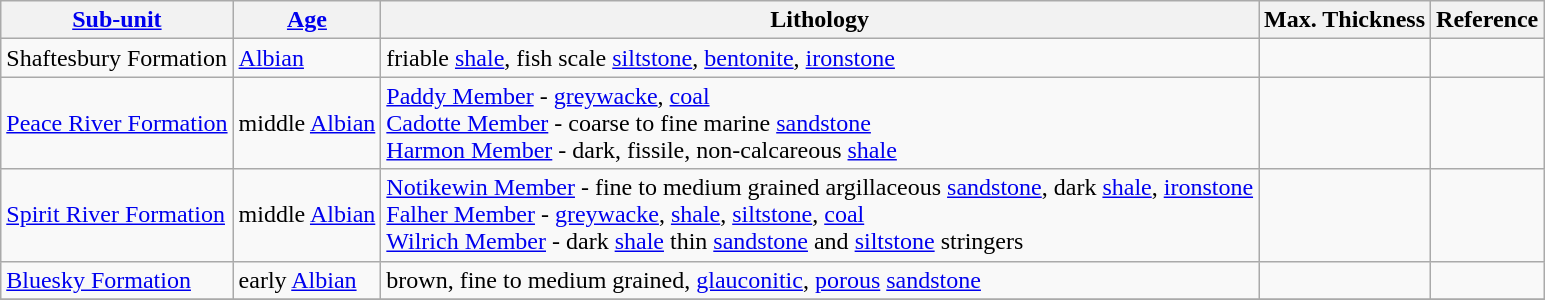<table class="wikitable">
<tr>
<th><a href='#'>Sub-unit</a></th>
<th><a href='#'>Age</a></th>
<th>Lithology</th>
<th>Max. Thickness</th>
<th>Reference</th>
</tr>
<tr>
<td>Shaftesbury Formation</td>
<td><a href='#'>Albian</a></td>
<td>friable <a href='#'>shale</a>, fish scale <a href='#'>siltstone</a>, <a href='#'>bentonite</a>, <a href='#'>ironstone</a></td>
<td></td>
<td></td>
</tr>
<tr>
<td><a href='#'>Peace River Formation</a></td>
<td>middle <a href='#'>Albian</a></td>
<td><a href='#'>Paddy Member</a> - <a href='#'>greywacke</a>, <a href='#'>coal</a><br><a href='#'>Cadotte Member</a> - coarse to fine marine <a href='#'>sandstone</a><br><a href='#'>Harmon Member</a> - dark, fissile, non-calcareous <a href='#'>shale</a></td>
<td></td>
<td></td>
</tr>
<tr>
<td><a href='#'>Spirit River Formation</a></td>
<td>middle <a href='#'>Albian</a></td>
<td><a href='#'>Notikewin Member</a> - fine to medium grained argillaceous <a href='#'>sandstone</a>, dark <a href='#'>shale</a>, <a href='#'>ironstone</a><br><a href='#'>Falher Member</a> - <a href='#'>greywacke</a>, <a href='#'>shale</a>, <a href='#'>siltstone</a>, <a href='#'>coal</a><br><a href='#'>Wilrich Member</a> - dark <a href='#'>shale</a> thin <a href='#'>sandstone</a> and <a href='#'>siltstone</a> stringers</td>
<td></td>
<td></td>
</tr>
<tr>
<td><a href='#'>Bluesky Formation</a></td>
<td>early <a href='#'>Albian</a></td>
<td>brown, fine to medium grained, <a href='#'>glauconitic</a>, <a href='#'>porous</a> <a href='#'>sandstone</a></td>
<td></td>
<td></td>
</tr>
<tr>
</tr>
</table>
